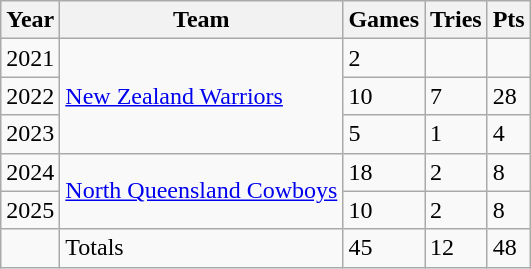<table class="wikitable">
<tr>
<th>Year</th>
<th>Team</th>
<th>Games</th>
<th>Tries</th>
<th>Pts</th>
</tr>
<tr>
<td>2021</td>
<td rowspan="3"> <a href='#'>New Zealand Warriors</a></td>
<td>2</td>
<td></td>
<td></td>
</tr>
<tr>
<td>2022</td>
<td>10</td>
<td>7</td>
<td>28</td>
</tr>
<tr>
<td>2023</td>
<td>5</td>
<td>1</td>
<td>4</td>
</tr>
<tr>
<td>2024</td>
<td rowspan="2"> <a href='#'>North Queensland Cowboys</a></td>
<td>18</td>
<td>2</td>
<td>8</td>
</tr>
<tr>
<td>2025</td>
<td>10</td>
<td>2</td>
<td>8</td>
</tr>
<tr>
<td></td>
<td>Totals</td>
<td>45</td>
<td>12</td>
<td>48</td>
</tr>
</table>
